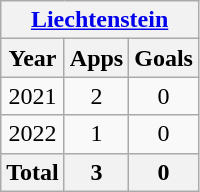<table class="wikitable" style="text-align:center">
<tr>
<th colspan="3"><a href='#'>Liechtenstein</a></th>
</tr>
<tr>
<th>Year</th>
<th>Apps</th>
<th>Goals</th>
</tr>
<tr>
<td>2021</td>
<td>2</td>
<td>0</td>
</tr>
<tr>
<td>2022</td>
<td>1</td>
<td>0</td>
</tr>
<tr>
<th colspan="1">Total</th>
<th>3</th>
<th>0</th>
</tr>
</table>
